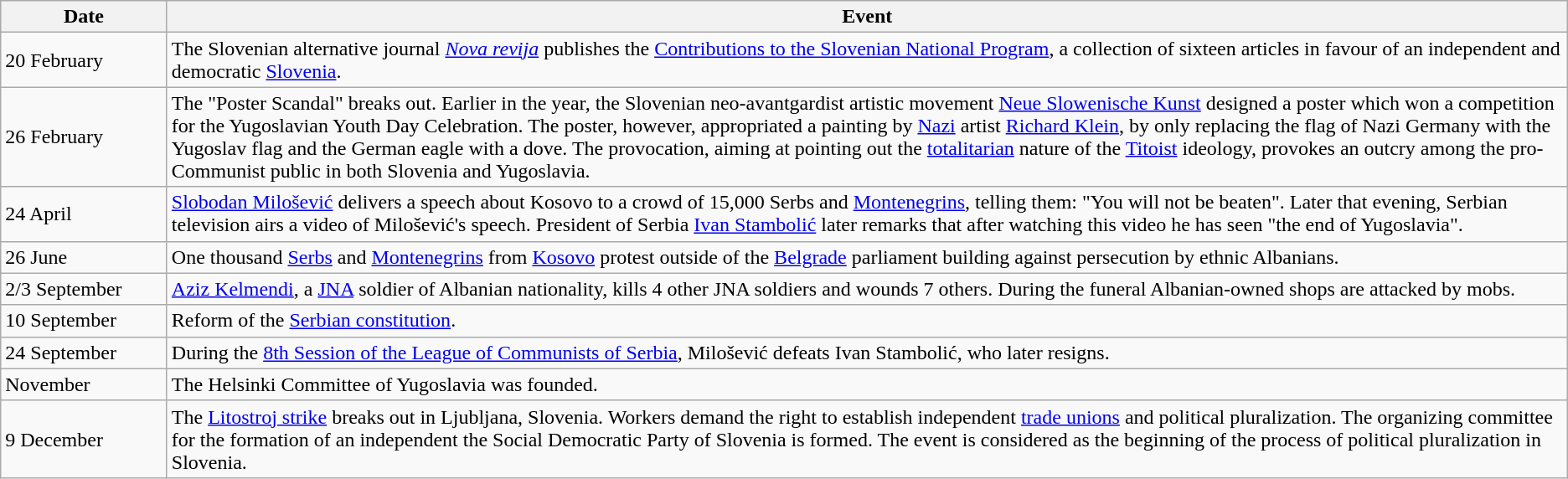<table class="wikitable">
<tr>
<th width="125">Date</th>
<th>Event</th>
</tr>
<tr>
<td>20 February</td>
<td>The Slovenian alternative journal <em><a href='#'>Nova revija</a></em> publishes the <a href='#'>Contributions to the Slovenian National Program</a>, a collection of sixteen articles in favour of an independent and democratic <a href='#'>Slovenia</a>.</td>
</tr>
<tr>
<td>26 February</td>
<td>The "Poster Scandal" breaks out. Earlier in the year, the Slovenian neo-avantgardist artistic movement <a href='#'>Neue Slowenische Kunst</a> designed a poster which won a competition for the Yugoslavian Youth Day Celebration. The poster, however, appropriated a painting by <a href='#'>Nazi</a> artist <a href='#'>Richard Klein</a>, by only replacing the flag of Nazi Germany with the Yugoslav flag and the German eagle with a dove. The provocation, aiming at pointing out the <a href='#'>totalitarian</a> nature of the <a href='#'>Titoist</a> ideology, provokes an outcry among the pro-Communist public in both Slovenia and Yugoslavia.</td>
</tr>
<tr>
<td>24 April</td>
<td><a href='#'>Slobodan Milošević</a> delivers a speech about Kosovo to a crowd of 15,000 Serbs and <a href='#'>Montenegrins</a>, telling them: "You will not be beaten". Later that evening, Serbian television airs a video of Milošević's speech. President of Serbia <a href='#'>Ivan Stambolić</a> later remarks that after watching this video he has seen "the end of Yugoslavia".</td>
</tr>
<tr>
<td>26 June</td>
<td>One thousand <a href='#'>Serbs</a> and <a href='#'>Montenegrins</a> from <a href='#'>Kosovo</a> protest outside of the <a href='#'>Belgrade</a> parliament building against persecution by ethnic Albanians.</td>
</tr>
<tr>
<td>2/3 September</td>
<td><a href='#'>Aziz Kelmendi</a>, a <a href='#'>JNA</a> soldier of Albanian nationality, kills 4 other JNA soldiers and wounds 7 others. During the funeral Albanian-owned shops are attacked by mobs.</td>
</tr>
<tr>
<td>10 September</td>
<td>Reform of the <a href='#'>Serbian constitution</a>.</td>
</tr>
<tr>
<td>24 September</td>
<td>During the <a href='#'>8th Session of the League of Communists of Serbia</a>, Milošević defeats Ivan Stambolić, who later resigns.</td>
</tr>
<tr>
<td>November</td>
<td>The Helsinki Committee of Yugoslavia was founded.</td>
</tr>
<tr>
<td>9 December</td>
<td>The <a href='#'>Litostroj strike</a> breaks out in Ljubljana, Slovenia. Workers demand the right to establish independent <a href='#'>trade unions</a> and political pluralization. The organizing committee for the formation of an independent the Social Democratic Party of Slovenia is formed. The event is considered as the beginning of the process of political pluralization in Slovenia.</td>
</tr>
</table>
